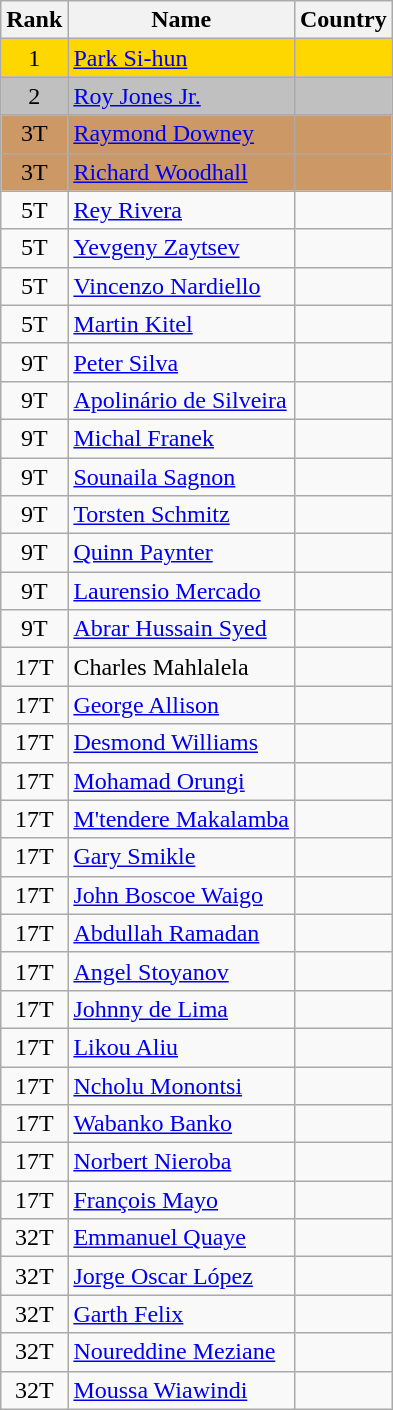<table class="wikitable sortable" style="text-align:center">
<tr>
<th>Rank</th>
<th>Name</th>
<th>Country</th>
</tr>
<tr bgcolor=gold>
<td>1</td>
<td align="left"><a href='#'>Park Si-hun</a></td>
<td align="left"></td>
</tr>
<tr bgcolor=silver>
<td>2</td>
<td align="left"><a href='#'>Roy Jones Jr.</a></td>
<td align="left"></td>
</tr>
<tr bgcolor=#CC9966>
<td>3T</td>
<td align="left"><a href='#'>Raymond Downey</a></td>
<td align="left"></td>
</tr>
<tr bgcolor=#CC9966>
<td>3T</td>
<td align="left"><a href='#'>Richard Woodhall</a></td>
<td align="left"></td>
</tr>
<tr>
<td>5T</td>
<td align="left"><a href='#'>Rey Rivera</a></td>
<td align="left"></td>
</tr>
<tr>
<td>5T</td>
<td align="left"><a href='#'>Yevgeny Zaytsev</a></td>
<td align="left"></td>
</tr>
<tr>
<td>5T</td>
<td align="left"><a href='#'>Vincenzo Nardiello</a></td>
<td align="left"></td>
</tr>
<tr>
<td>5T</td>
<td align="left"><a href='#'>Martin Kitel</a></td>
<td align="left"></td>
</tr>
<tr>
<td>9T</td>
<td align="left"><a href='#'>Peter Silva</a></td>
<td align="left"></td>
</tr>
<tr>
<td>9T</td>
<td align="left"><a href='#'>Apolinário de Silveira</a></td>
<td align="left"></td>
</tr>
<tr>
<td>9T</td>
<td align="left"><a href='#'>Michal Franek</a></td>
<td align="left"></td>
</tr>
<tr>
<td>9T</td>
<td align="left"><a href='#'>Sounaila Sagnon</a></td>
<td align="left"></td>
</tr>
<tr>
<td>9T</td>
<td align="left"><a href='#'>Torsten Schmitz</a></td>
<td align="left"></td>
</tr>
<tr>
<td>9T</td>
<td align="left"><a href='#'>Quinn Paynter</a></td>
<td align="left"></td>
</tr>
<tr>
<td>9T</td>
<td align="left"><a href='#'>Laurensio Mercado</a></td>
<td align="left"></td>
</tr>
<tr>
<td>9T</td>
<td align="left"><a href='#'>Abrar Hussain Syed</a></td>
<td align="left"></td>
</tr>
<tr>
<td>17T</td>
<td align="left">Charles Mahlalela</td>
<td align="left"></td>
</tr>
<tr>
<td>17T</td>
<td align="left"><a href='#'>George Allison</a></td>
<td align="left"></td>
</tr>
<tr>
<td>17T</td>
<td align="left"><a href='#'>Desmond Williams</a></td>
<td align="left"></td>
</tr>
<tr>
<td>17T</td>
<td align="left"><a href='#'>Mohamad Orungi</a></td>
<td align="left"></td>
</tr>
<tr>
<td>17T</td>
<td align="left"><a href='#'>M'tendere Makalamba</a></td>
<td align="left"></td>
</tr>
<tr>
<td>17T</td>
<td align="left"><a href='#'>Gary Smikle</a></td>
<td align="left"></td>
</tr>
<tr>
<td>17T</td>
<td align="left"><a href='#'>John Boscoe Waigo</a></td>
<td align="left"></td>
</tr>
<tr>
<td>17T</td>
<td align="left"><a href='#'>Abdullah Ramadan</a></td>
<td align="left"></td>
</tr>
<tr>
<td>17T</td>
<td align="left"><a href='#'>Angel Stoyanov</a></td>
<td align="left"></td>
</tr>
<tr>
<td>17T</td>
<td align="left"><a href='#'>Johnny de Lima</a></td>
<td align="left"></td>
</tr>
<tr>
<td>17T</td>
<td align="left"><a href='#'>Likou Aliu</a></td>
<td align="left"></td>
</tr>
<tr>
<td>17T</td>
<td align="left"><a href='#'>Ncholu Monontsi</a></td>
<td align="left"></td>
</tr>
<tr>
<td>17T</td>
<td align="left"><a href='#'>Wabanko Banko</a></td>
<td align="left"></td>
</tr>
<tr>
<td>17T</td>
<td align="left"><a href='#'>Norbert Nieroba</a></td>
<td align="left"></td>
</tr>
<tr>
<td>17T</td>
<td align="left"><a href='#'>François Mayo</a></td>
<td align="left"></td>
</tr>
<tr>
<td>32T</td>
<td align="left"><a href='#'>Emmanuel Quaye</a></td>
<td align="left"></td>
</tr>
<tr>
<td>32T</td>
<td align="left"><a href='#'>Jorge Oscar López</a></td>
<td align="left"></td>
</tr>
<tr>
<td>32T</td>
<td align="left"><a href='#'>Garth Felix</a></td>
<td align="left"></td>
</tr>
<tr>
<td>32T</td>
<td align="left"><a href='#'>Noureddine Meziane</a></td>
<td align="left"></td>
</tr>
<tr>
<td>32T</td>
<td align="left"><a href='#'>Moussa Wiawindi</a></td>
<td align="left"></td>
</tr>
</table>
